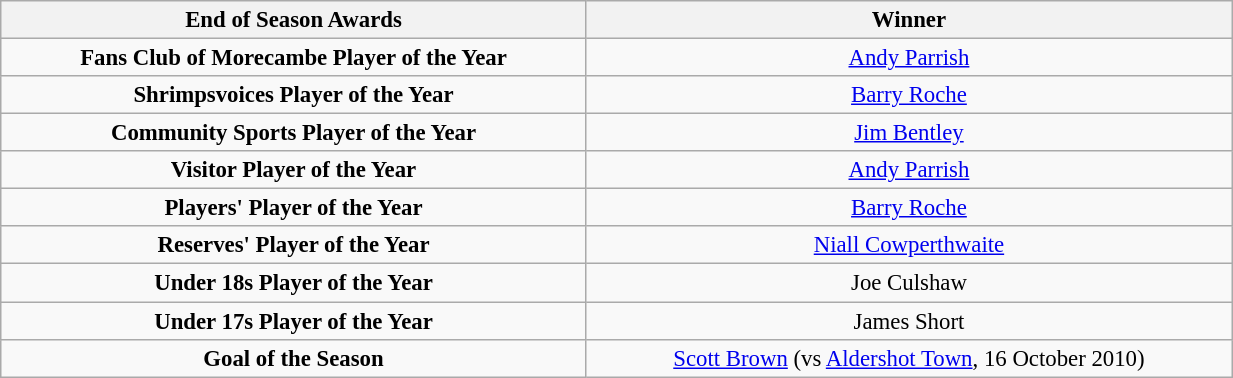<table class="wikitable" style="text-align:center; font-size:95%;width:65%; text-align:left">
<tr>
<th><strong>End of Season Awards</strong></th>
<th><strong>Winner</strong></th>
</tr>
<tr --->
<td align="center"><strong>Fans Club of Morecambe Player of the Year</strong></td>
<td align="center"><a href='#'>Andy Parrish</a></td>
</tr>
<tr --->
<td align="center"><strong>Shrimpsvoices Player of the Year</strong></td>
<td align="center"><a href='#'>Barry Roche</a></td>
</tr>
<tr --->
<td align="center"><strong>Community Sports Player of the Year</strong></td>
<td align="center"><a href='#'>Jim Bentley</a></td>
</tr>
<tr --->
<td align="center"><strong>Visitor Player of the Year</strong></td>
<td align="center"><a href='#'>Andy Parrish</a></td>
</tr>
<tr --->
<td align="center"><strong>Players' Player of the Year</strong></td>
<td align="center"><a href='#'>Barry Roche</a></td>
</tr>
<tr --->
<td align="center"><strong>Reserves' Player of the Year</strong></td>
<td align="center"><a href='#'>Niall Cowperthwaite</a></td>
</tr>
<tr --->
<td align="center"><strong>Under 18s Player of the Year</strong></td>
<td align="center">Joe Culshaw</td>
</tr>
<tr --->
<td align="center"><strong>Under 17s Player of the Year</strong></td>
<td align="center">James Short</td>
</tr>
<tr --->
<td align="center"><strong>Goal of the Season</strong></td>
<td align="center"><a href='#'>Scott Brown</a> (vs <a href='#'>Aldershot Town</a>, 16 October 2010)</td>
</tr>
</table>
